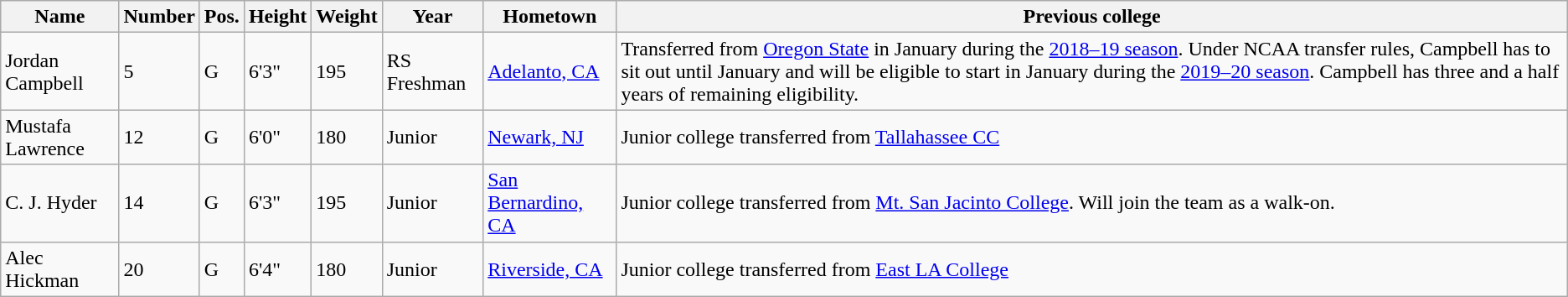<table class="wikitable sortable" border="1">
<tr>
<th>Name</th>
<th>Number</th>
<th>Pos.</th>
<th>Height</th>
<th>Weight</th>
<th>Year</th>
<th>Hometown</th>
<th class="unsortable">Previous college</th>
</tr>
<tr>
<td>Jordan Campbell</td>
<td>5</td>
<td>G</td>
<td>6'3"</td>
<td>195</td>
<td>RS Freshman</td>
<td><a href='#'>Adelanto, CA</a></td>
<td>Transferred from <a href='#'>Oregon State</a> in January during the <a href='#'>2018–19 season</a>. Under NCAA transfer rules, Campbell has to sit out until January and will be eligible to start in January during the <a href='#'>2019–20 season</a>. Campbell has three and a half years of remaining eligibility.</td>
</tr>
<tr>
<td>Mustafa Lawrence</td>
<td>12</td>
<td>G</td>
<td>6'0"</td>
<td>180</td>
<td>Junior</td>
<td><a href='#'>Newark, NJ</a></td>
<td>Junior college transferred from <a href='#'>Tallahassee CC</a></td>
</tr>
<tr>
<td>C. J. Hyder</td>
<td>14</td>
<td>G</td>
<td>6'3"</td>
<td>195</td>
<td>Junior</td>
<td><a href='#'>San Bernardino, CA</a></td>
<td>Junior college transferred from <a href='#'>Mt. San Jacinto College</a>. Will join the team as a walk-on.</td>
</tr>
<tr>
<td>Alec Hickman</td>
<td>20</td>
<td>G</td>
<td>6'4"</td>
<td>180</td>
<td>Junior</td>
<td><a href='#'>Riverside, CA</a></td>
<td>Junior college transferred from <a href='#'>East LA College</a></td>
</tr>
</table>
